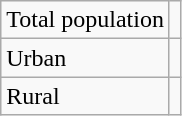<table class=wikitable>
<tr>
<td>Total population</td>
<td></td>
</tr>
<tr>
<td>Urban</td>
<td></td>
</tr>
<tr>
<td>Rural</td>
<td></td>
</tr>
</table>
